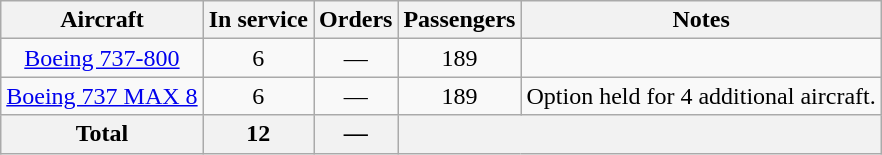<table class="wikitable" style="border-collapse:collapse; text-align:center">
<tr>
<th>Aircraft</th>
<th>In service</th>
<th>Orders</th>
<th>Passengers</th>
<th>Notes</th>
</tr>
<tr>
<td><a href='#'>Boeing 737-800</a></td>
<td>6</td>
<td>—</td>
<td>189</td>
<td></td>
</tr>
<tr>
<td><a href='#'>Boeing 737 MAX 8</a></td>
<td>6</td>
<td>—</td>
<td>189</td>
<td>Option held for 4 additional aircraft.</td>
</tr>
<tr>
<th>Total</th>
<th>12</th>
<th>—</th>
<th colspan="2"></th>
</tr>
</table>
